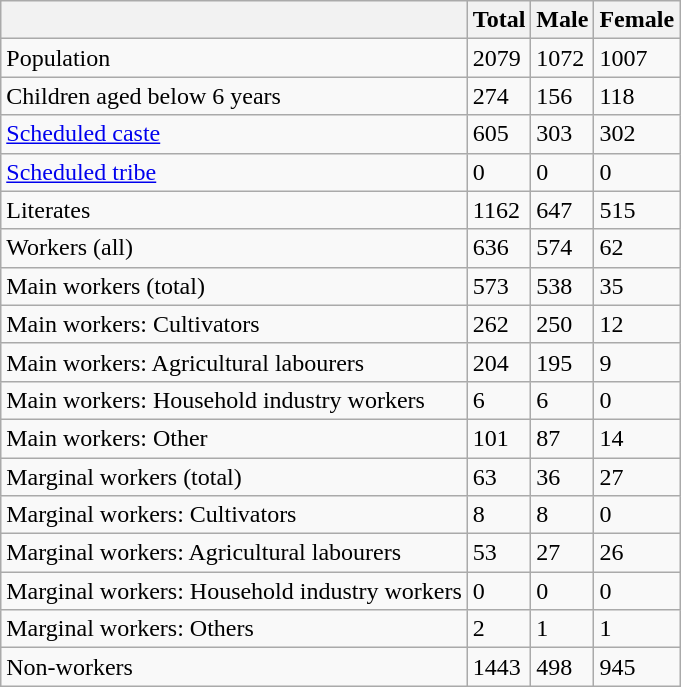<table class="wikitable sortable">
<tr>
<th></th>
<th>Total</th>
<th>Male</th>
<th>Female</th>
</tr>
<tr>
<td>Population</td>
<td>2079</td>
<td>1072</td>
<td>1007</td>
</tr>
<tr>
<td>Children aged below 6 years</td>
<td>274</td>
<td>156</td>
<td>118</td>
</tr>
<tr>
<td><a href='#'>Scheduled caste</a></td>
<td>605</td>
<td>303</td>
<td>302</td>
</tr>
<tr>
<td><a href='#'>Scheduled tribe</a></td>
<td>0</td>
<td>0</td>
<td>0</td>
</tr>
<tr>
<td>Literates</td>
<td>1162</td>
<td>647</td>
<td>515</td>
</tr>
<tr>
<td>Workers (all)</td>
<td>636</td>
<td>574</td>
<td>62</td>
</tr>
<tr>
<td>Main workers (total)</td>
<td>573</td>
<td>538</td>
<td>35</td>
</tr>
<tr>
<td>Main workers: Cultivators</td>
<td>262</td>
<td>250</td>
<td>12</td>
</tr>
<tr>
<td>Main workers: Agricultural labourers</td>
<td>204</td>
<td>195</td>
<td>9</td>
</tr>
<tr>
<td>Main workers: Household industry workers</td>
<td>6</td>
<td>6</td>
<td>0</td>
</tr>
<tr>
<td>Main workers: Other</td>
<td>101</td>
<td>87</td>
<td>14</td>
</tr>
<tr>
<td>Marginal workers (total)</td>
<td>63</td>
<td>36</td>
<td>27</td>
</tr>
<tr>
<td>Marginal workers: Cultivators</td>
<td>8</td>
<td>8</td>
<td>0</td>
</tr>
<tr>
<td>Marginal workers: Agricultural labourers</td>
<td>53</td>
<td>27</td>
<td>26</td>
</tr>
<tr>
<td>Marginal workers: Household industry workers</td>
<td>0</td>
<td>0</td>
<td>0</td>
</tr>
<tr>
<td>Marginal workers: Others</td>
<td>2</td>
<td>1</td>
<td>1</td>
</tr>
<tr>
<td>Non-workers</td>
<td>1443</td>
<td>498</td>
<td>945</td>
</tr>
</table>
